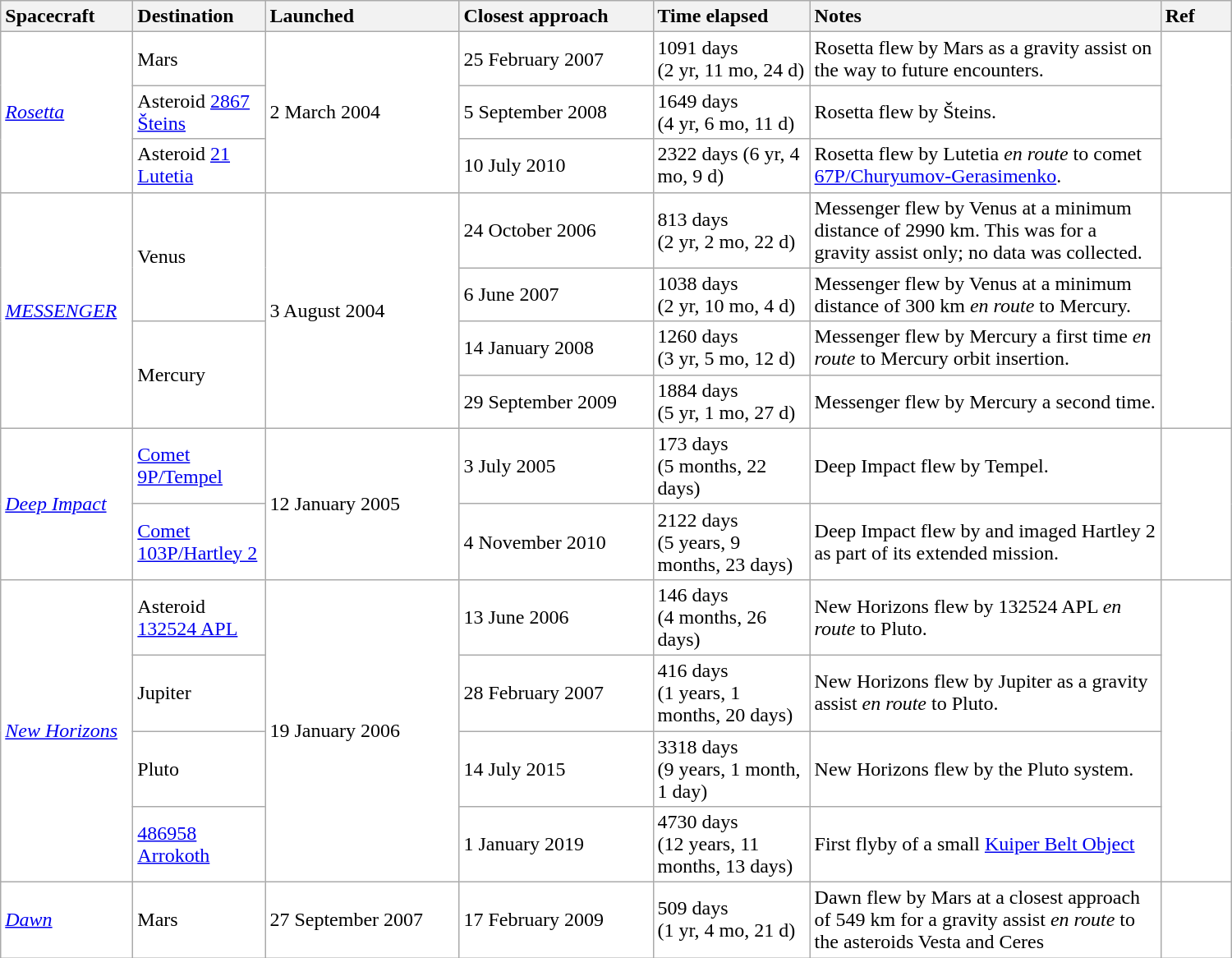<table class="wikitable"  style="width:1000px; background:white;">
<tr>
<th style="text-align:left; width:100px;">Spacecraft</th>
<th style="text-align:left; width:100px;">Destination</th>
<th style="text-align:left; width:150px;">Launched</th>
<th style="text-align:left; width:150px;">Closest approach</th>
<th style="text-align:left; width:120px;">Time elapsed</th>
<th style="text-align:left">Notes</th>
<th style="text-align:left; width:50px;">Ref</th>
</tr>
<tr>
<td rowspan="3"><em><a href='#'>Rosetta</a></em></td>
<td>Mars</td>
<td rowspan="3">2 March 2004</td>
<td>25 February 2007</td>
<td>1091 days<br>(2 yr, 11 mo, 24 d)</td>
<td>Rosetta flew by Mars as a gravity assist on the way to future encounters.</td>
<td rowspan="3"></td>
</tr>
<tr>
<td>Asteroid <a href='#'>2867 Šteins</a></td>
<td>5 September 2008</td>
<td>1649 days<br>(4 yr, 6 mo, 11 d)</td>
<td>Rosetta flew by Šteins.</td>
</tr>
<tr>
<td>Asteroid <a href='#'>21 Lutetia</a></td>
<td>10 July 2010</td>
<td>2322 days (6 yr, 4 mo, 9 d)</td>
<td>Rosetta flew by Lutetia <em>en route</em> to comet <a href='#'>67P/Churyumov-Gerasimenko</a>.</td>
</tr>
<tr>
<td rowspan="4"><em><a href='#'>MESSENGER</a></em></td>
<td rowspan="2">Venus</td>
<td rowspan="4">3 August 2004</td>
<td>24 October 2006</td>
<td>813 days<br>(2 yr, 2 mo, 22 d)</td>
<td>Messenger flew by Venus at a minimum distance of 2990 km. This was for a gravity assist only; no data was collected.</td>
<td rowspan="4"></td>
</tr>
<tr>
<td>6 June 2007</td>
<td>1038 days<br>(2 yr, 10 mo, 4 d)</td>
<td>Messenger flew by Venus at a minimum distance of 300 km <em>en route</em> to Mercury.</td>
</tr>
<tr>
<td rowspan="2">Mercury</td>
<td>14 January 2008</td>
<td>1260 days<br>(3 yr, 5 mo, 12 d)</td>
<td>Messenger flew by Mercury a first time <em>en route</em> to Mercury orbit insertion.</td>
</tr>
<tr>
<td>29 September 2009</td>
<td>1884 days<br>(5 yr, 1 mo, 27 d)</td>
<td>Messenger flew by Mercury a second time.</td>
</tr>
<tr>
<td rowspan="2"><em><a href='#'>Deep Impact</a></em></td>
<td><a href='#'>Comet 9P/Tempel</a></td>
<td rowspan="2">12 January 2005</td>
<td>3 July 2005</td>
<td>173 days<br>(5 months, 22 days)</td>
<td>Deep Impact flew by Tempel.</td>
<td rowspan="2"></td>
</tr>
<tr>
<td><a href='#'>Comet 103P/Hartley 2</a></td>
<td>4 November 2010</td>
<td>2122 days<br>(5 years, 9 months, 23 days)</td>
<td>Deep Impact flew by and imaged Hartley 2 as part of its extended mission.</td>
</tr>
<tr>
<td rowspan="4"><em><a href='#'>New Horizons</a></em></td>
<td>Asteroid <a href='#'>132524 APL</a></td>
<td rowspan="4">19 January 2006</td>
<td>13 June 2006</td>
<td>146 days<br>(4 months, 26 days)</td>
<td>New Horizons flew by 132524 APL <em>en route</em> to Pluto.</td>
<td rowspan="4"></td>
</tr>
<tr>
<td>Jupiter</td>
<td>28 February 2007</td>
<td>416 days<br>(1 years, 1 months, 20 days)</td>
<td>New Horizons flew by Jupiter as a gravity assist <em>en route</em> to Pluto.</td>
</tr>
<tr>
<td>Pluto</td>
<td>14 July 2015</td>
<td>3318 days<br>(9 years, 1 month, 1 day)</td>
<td>New Horizons flew by the Pluto system.</td>
</tr>
<tr>
<td><a href='#'>486958 Arrokoth</a></td>
<td>1 January 2019</td>
<td>4730 days<br>(12 years, 11 months, 13 days)</td>
<td>First flyby of a small <a href='#'>Kuiper Belt Object</a></td>
</tr>
<tr>
<td><em><a href='#'>Dawn</a></em></td>
<td>Mars</td>
<td>27 September 2007</td>
<td>17 February 2009</td>
<td>509 days<br>(1 yr, 4 mo, 21 d)</td>
<td>Dawn flew by Mars at a closest approach of 549 km for a gravity assist <em>en route</em> to the asteroids Vesta and Ceres</td>
<td></td>
</tr>
</table>
